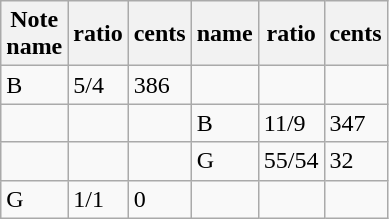<table class="wikitable">
<tr>
<th>Note<br>name</th>
<th>ratio</th>
<th>cents</th>
<th>name</th>
<th>ratio</th>
<th>cents</th>
</tr>
<tr>
<td>B</td>
<td>5/4</td>
<td>386</td>
<td></td>
<td></td>
<td></td>
</tr>
<tr>
<td></td>
<td></td>
<td></td>
<td>B</td>
<td>11/9</td>
<td>347</td>
</tr>
<tr>
<td></td>
<td></td>
<td></td>
<td>G</td>
<td>55/54</td>
<td>32</td>
</tr>
<tr>
<td>G</td>
<td>1/1</td>
<td>0</td>
<td></td>
<td></td>
<td></td>
</tr>
</table>
